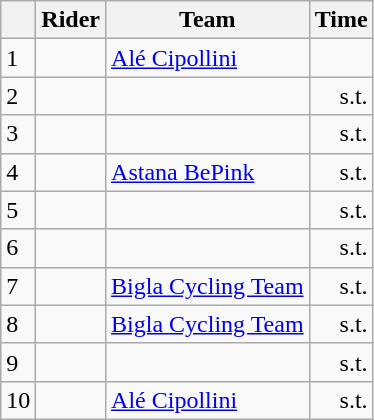<table class="wikitable">
<tr>
<th></th>
<th>Rider</th>
<th>Team</th>
<th>Time</th>
</tr>
<tr>
<td>1</td>
<td></td>
<td><a href='#'>Alé Cipollini</a></td>
<td></td>
</tr>
<tr>
<td>2</td>
<td></td>
<td></td>
<td align="right">s.t.</td>
</tr>
<tr>
<td>3</td>
<td></td>
<td></td>
<td align="right">s.t.</td>
</tr>
<tr>
<td>4</td>
<td></td>
<td><a href='#'>Astana BePink</a></td>
<td align="right">s.t.</td>
</tr>
<tr>
<td>5</td>
<td></td>
<td></td>
<td align="right">s.t.</td>
</tr>
<tr>
<td>6</td>
<td></td>
<td></td>
<td align="right">s.t.</td>
</tr>
<tr>
<td>7</td>
<td></td>
<td><a href='#'>Bigla Cycling Team</a></td>
<td align="right">s.t.</td>
</tr>
<tr>
<td>8</td>
<td></td>
<td><a href='#'>Bigla Cycling Team</a></td>
<td align="right">s.t.</td>
</tr>
<tr>
<td>9</td>
<td></td>
<td></td>
<td align="right">s.t.</td>
</tr>
<tr>
<td>10</td>
<td></td>
<td><a href='#'>Alé Cipollini</a></td>
<td align="right">s.t.</td>
</tr>
</table>
